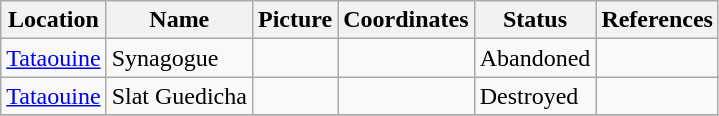<table class="wikitable sortable">
<tr>
<th>Location</th>
<th>Name</th>
<th>Picture</th>
<th>Coordinates</th>
<th>Status</th>
<th>References</th>
</tr>
<tr>
<td><a href='#'>Tataouine</a></td>
<td>Synagogue</td>
<td align=center></td>
<td></td>
<td>Abandoned</td>
<td></td>
</tr>
<tr>
<td><a href='#'>Tataouine</a></td>
<td>Slat Guedicha</td>
<td align=center></td>
<td></td>
<td>Destroyed</td>
<td></td>
</tr>
<tr>
</tr>
</table>
